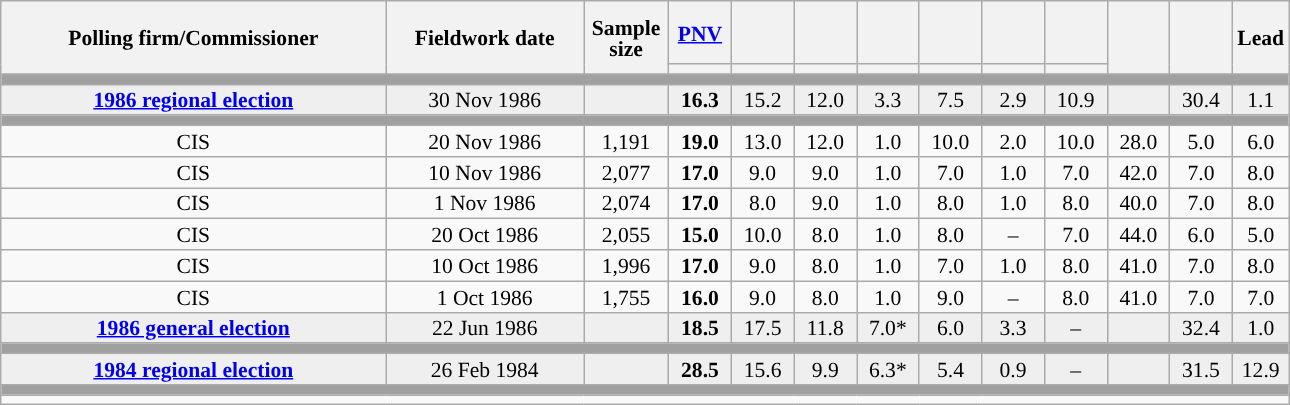<table class="wikitable collapsible collapsed" style="text-align:center; font-size:90%; line-height:14px;">
<tr style="height:42px;">
<th style="width:250px;" rowspan="2">Polling firm/Commissioner</th>
<th style="width:125px;" rowspan="2">Fieldwork date</th>
<th style="width:50px;" rowspan="2">Sample size</th>
<th style="width:35px;"><a href='#'>PNV</a></th>
<th style="width:35px;"></th>
<th style="width:35px;"></th>
<th style="width:35px;"></th>
<th style="width:35px;"></th>
<th style="width:35px;"></th>
<th style="width:35px;"></th>
<th style="width:35px;" rowspan="2"></th>
<th style="width:35px;" rowspan="2"></th>
<th style="width:30px;" rowspan="2">Lead</th>
</tr>
<tr>
<th style="color:inherit;background:"></th>
<th style="color:inherit;background:"></th>
<th style="color:inherit;background:"></th>
<th style="color:inherit;background:"></th>
<th style="color:inherit;background:"></th>
<th style="color:inherit;background:"></th>
<th style="color:inherit;background:"></th>
</tr>
<tr>
<td colspan="13" style="background:#A0A0A0"></td>
</tr>
<tr style="background:#EFEFEF;">
<td><strong><a href='#'>1986 regional election</a></strong></td>
<td>30 Nov 1986</td>
<td></td>
<td><strong>16.3</strong></td>
<td>15.2</td>
<td>12.0</td>
<td>3.3</td>
<td>7.5</td>
<td>2.9</td>
<td>10.9</td>
<td></td>
<td>30.4</td>
<td style="background:">1.1</td>
</tr>
<tr>
<td colspan="13" style="background:#A0A0A0"></td>
</tr>
<tr>
<td>CIS</td>
<td>20 Nov 1986</td>
<td>1,191</td>
<td><strong>19.0</strong></td>
<td>13.0</td>
<td>12.0</td>
<td>1.0</td>
<td>10.0</td>
<td>2.0</td>
<td>10.0</td>
<td>28.0</td>
<td>5.0</td>
<td style="background:">6.0</td>
</tr>
<tr>
<td>CIS</td>
<td>10 Nov 1986</td>
<td>2,077</td>
<td><strong>17.0</strong></td>
<td>9.0</td>
<td>9.0</td>
<td>1.0</td>
<td>7.0</td>
<td>1.0</td>
<td>7.0</td>
<td>42.0</td>
<td>7.0</td>
<td style="background:">8.0</td>
</tr>
<tr>
<td>CIS</td>
<td>1 Nov 1986</td>
<td>2,074</td>
<td><strong>17.0</strong></td>
<td>8.0</td>
<td>9.0</td>
<td>1.0</td>
<td>8.0</td>
<td>1.0</td>
<td>8.0</td>
<td>40.0</td>
<td>7.0</td>
<td style="background:">8.0</td>
</tr>
<tr>
<td>CIS</td>
<td>20 Oct 1986</td>
<td>2,055</td>
<td><strong>15.0</strong></td>
<td>10.0</td>
<td>8.0</td>
<td>1.0</td>
<td>8.0</td>
<td>–</td>
<td>7.0</td>
<td>44.0</td>
<td>6.0</td>
<td style="background:">5.0</td>
</tr>
<tr>
<td>CIS</td>
<td>10 Oct 1986</td>
<td>1,996</td>
<td><strong>17.0</strong></td>
<td>9.0</td>
<td>8.0</td>
<td>1.0</td>
<td>7.0</td>
<td>1.0</td>
<td>8.0</td>
<td>41.0</td>
<td>7.0</td>
<td style="background:">8.0</td>
</tr>
<tr>
<td>CIS</td>
<td>1 Oct 1986</td>
<td>1,755</td>
<td><strong>16.0</strong></td>
<td>9.0</td>
<td>8.0</td>
<td>1.0</td>
<td>9.0</td>
<td>–</td>
<td>8.0</td>
<td>41.0</td>
<td>7.0</td>
<td style="background:">7.0</td>
</tr>
<tr style="background:#EFEFEF;">
<td><strong><a href='#'>1986 general election</a></strong></td>
<td>22 Jun 1986</td>
<td></td>
<td><strong>18.5</strong></td>
<td>17.5</td>
<td>11.8</td>
<td>7.0*</td>
<td>6.0</td>
<td>3.3</td>
<td>–</td>
<td></td>
<td>32.4</td>
<td style="background:">1.0</td>
</tr>
<tr>
<td colspan="13" style="background:#A0A0A0"></td>
</tr>
<tr style="background:#EFEFEF;">
<td><strong><a href='#'>1984 regional election</a></strong></td>
<td>26 Feb 1984</td>
<td></td>
<td><strong>28.5</strong></td>
<td>15.6</td>
<td>9.9</td>
<td>6.3*</td>
<td>5.4</td>
<td>0.9</td>
<td>–</td>
<td></td>
<td>31.5</td>
<td style="background:">12.9</td>
</tr>
<tr>
<td colspan="13" style="background:#A0A0A0"></td>
</tr>
<tr>
<td align="left" colspan="13"></td>
</tr>
</table>
